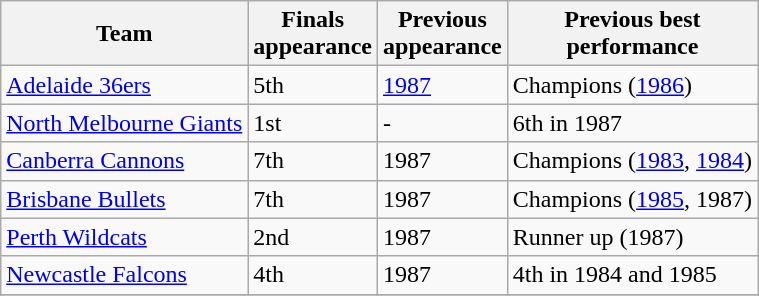<table class="wikitable" style="text-align:left">
<tr>
<th>Team</th>
<th>Finals<br>appearance</th>
<th>Previous<br>appearance</th>
<th>Previous best<br>performance</th>
</tr>
<tr>
<td><a href='#'>Adelaide 36ers</a></td>
<td>5th</td>
<td><a href='#'>1987</a></td>
<td>Champions (<a href='#'>1986</a>)</td>
</tr>
<tr>
<td><a href='#'>North Melbourne Giants</a></td>
<td>1st</td>
<td>-</td>
<td>6th in 1987</td>
</tr>
<tr>
<td><a href='#'>Canberra Cannons</a></td>
<td>7th</td>
<td>1987</td>
<td>Champions (<a href='#'>1983</a>, <a href='#'>1984</a>)</td>
</tr>
<tr>
<td><a href='#'>Brisbane Bullets</a></td>
<td>7th</td>
<td>1987</td>
<td>Champions (<a href='#'>1985</a>, 1987)</td>
</tr>
<tr>
<td><a href='#'>Perth Wildcats</a></td>
<td>2nd</td>
<td>1987</td>
<td>Runner up (1987)</td>
</tr>
<tr>
<td><a href='#'>Newcastle Falcons</a></td>
<td>4th</td>
<td>1987</td>
<td>4th in 1984 and 1985</td>
</tr>
<tr>
</tr>
</table>
